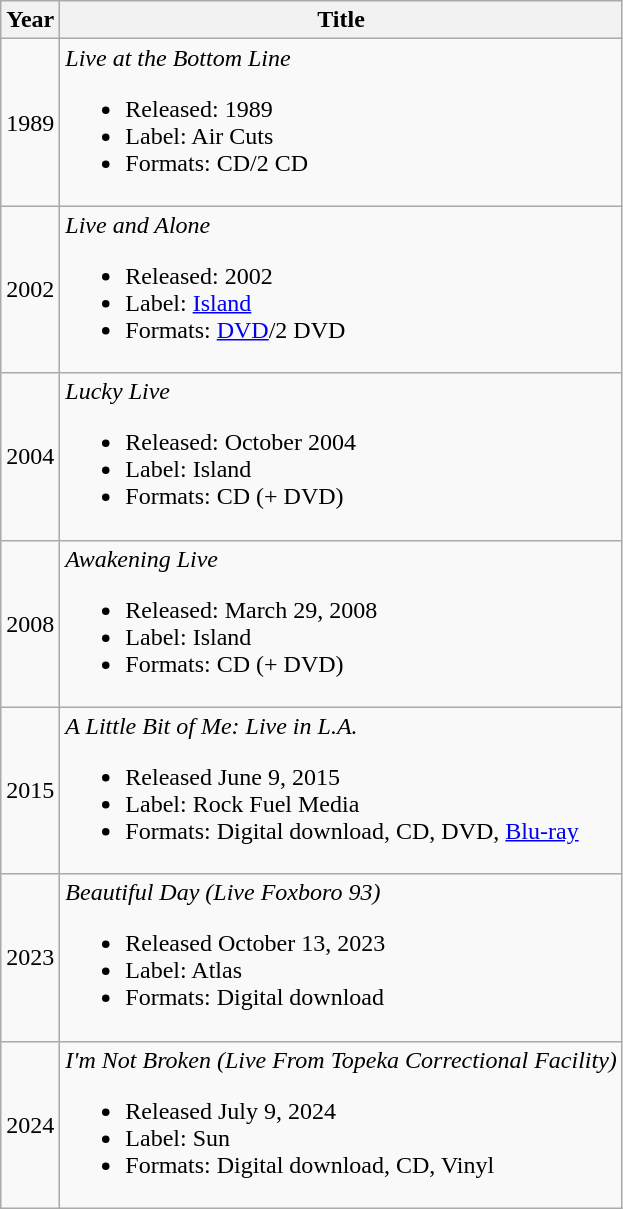<table class="wikitable">
<tr>
<th scope="col">Year</th>
<th scope="col">Title</th>
</tr>
<tr>
<td>1989</td>
<td><em>Live at the Bottom Line</em><br><ul><li>Released: 1989</li><li>Label: Air Cuts</li><li>Formats: CD/2 CD</li></ul></td>
</tr>
<tr>
<td>2002</td>
<td><em>Live and Alone</em><br><ul><li>Released: 2002</li><li>Label: <a href='#'>Island</a></li><li>Formats: <a href='#'>DVD</a>/2 DVD</li></ul></td>
</tr>
<tr>
<td>2004</td>
<td><em>Lucky Live</em><br><ul><li>Released: October 2004</li><li>Label: Island</li><li>Formats: CD (+ DVD)</li></ul></td>
</tr>
<tr>
<td>2008</td>
<td><em>Awakening Live</em><br><ul><li>Released: March 29, 2008</li><li>Label: Island</li><li>Formats: CD (+ DVD)</li></ul></td>
</tr>
<tr>
<td>2015</td>
<td><em>A Little Bit of Me: Live in L.A.</em><br><ul><li>Released June 9, 2015</li><li>Label: Rock Fuel Media</li><li>Formats: Digital download, CD, DVD, <a href='#'>Blu-ray</a></li></ul></td>
</tr>
<tr>
<td>2023</td>
<td><em>Beautiful Day (Live Foxboro 93)</em><br><ul><li>Released October 13, 2023</li><li>Label: Atlas</li><li>Formats: Digital download</li></ul></td>
</tr>
<tr>
<td>2024</td>
<td><em> I'm Not Broken (Live From Topeka Correctional Facility)</em><br><ul><li>Released July 9, 2024</li><li>Label: Sun</li><li>Formats: Digital download, CD, Vinyl</li></ul></td>
</tr>
</table>
